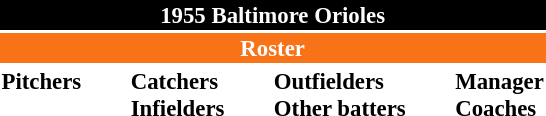<table class="toccolours" style="font-size: 95%;">
<tr>
<th colspan="10" style="background-color: black; color: white; text-align: center;">1955 Baltimore Orioles</th>
</tr>
<tr>
<td colspan="10" style="background-color: #F87217; color: white; text-align: center;"><strong>Roster</strong></td>
</tr>
<tr>
<td valign="top"><strong>Pitchers</strong><br>





















</td>
<td width="25px"></td>
<td valign="top"><strong>Catchers</strong><br>


<strong>Infielders</strong>













</td>
<td width="25px"></td>
<td valign="top"><strong>Outfielders</strong><br>












<strong>Other batters</strong>
</td>
<td width="25px"></td>
<td valign="top"><strong>Manager</strong><br>
<strong>Coaches</strong>



</td>
</tr>
<tr>
</tr>
</table>
